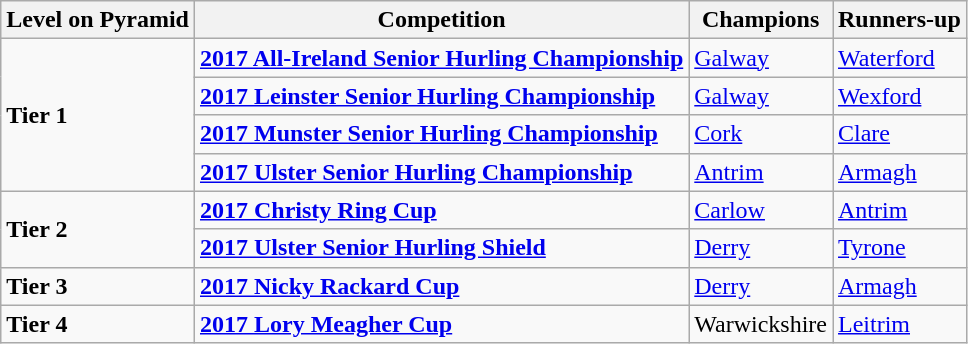<table class="wikitable">
<tr>
<th>Level on Pyramid</th>
<th>Competition</th>
<th>Champions</th>
<th>Runners-up</th>
</tr>
<tr>
<td rowspan="4"><strong>Tier 1</strong></td>
<td><strong><a href='#'>2017 All-Ireland Senior Hurling Championship</a></strong></td>
<td> <a href='#'>Galway</a></td>
<td> <a href='#'>Waterford</a></td>
</tr>
<tr>
<td><strong><a href='#'>2017 Leinster Senior Hurling Championship</a></strong></td>
<td> <a href='#'>Galway</a></td>
<td> <a href='#'>Wexford</a></td>
</tr>
<tr>
<td><strong><a href='#'>2017 Munster Senior Hurling Championship</a></strong></td>
<td> <a href='#'>Cork</a></td>
<td> <a href='#'>Clare</a></td>
</tr>
<tr>
<td><strong><a href='#'>2017 Ulster Senior Hurling Championship</a></strong></td>
<td> <a href='#'>Antrim</a></td>
<td> <a href='#'>Armagh</a></td>
</tr>
<tr>
<td rowspan="2"><strong>Tier 2</strong></td>
<td><strong><a href='#'>2017 Christy Ring Cup</a></strong></td>
<td> <a href='#'>Carlow</a></td>
<td> <a href='#'>Antrim</a></td>
</tr>
<tr>
<td><a href='#'><strong>2017 Ulster Senior Hurling Shield</strong></a></td>
<td> <a href='#'>Derry</a></td>
<td> <a href='#'>Tyrone</a></td>
</tr>
<tr>
<td><strong>Tier 3</strong></td>
<td><strong><a href='#'>2017 Nicky Rackard Cup</a></strong></td>
<td> <a href='#'>Derry</a></td>
<td> <a href='#'>Armagh</a></td>
</tr>
<tr>
<td><strong>Tier 4</strong></td>
<td><strong><a href='#'>2017 Lory Meagher Cup</a></strong></td>
<td> Warwickshire</td>
<td> <a href='#'>Leitrim</a></td>
</tr>
</table>
